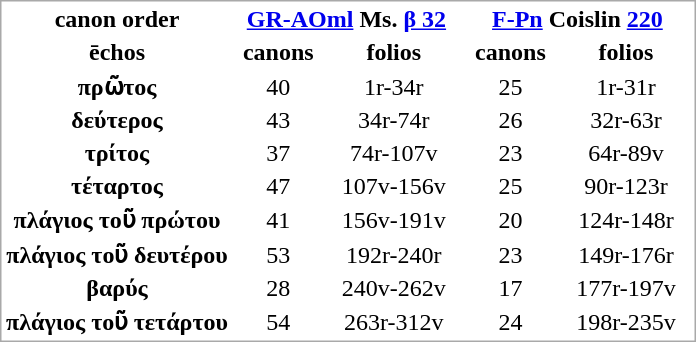<table style="margin-left: auto; margin-right: auto; border-spacing: 2px; border: 1px solid darkgray;">
<tr>
<th>canon order</th>
<th colspan="2" style="width: 150px;"><a href='#'>GR-AOml</a> Ms. <a href='#'>β 32</a></th>
<th colspan="2" style="width: 150px;"><a href='#'>F-Pn</a> Coislin <a href='#'>220</a></th>
</tr>
<tr>
<th scope="col">ēchos</th>
<th scope="col">canons</th>
<th scope="col">folios</th>
<th scope="col">canons</th>
<th scope="col">folios</th>
</tr>
<tr style="text-align: center;">
<th>πρῶτος</th>
<td>40</td>
<td>1r-34r</td>
<td>25</td>
<td>1r-31r</td>
</tr>
<tr style="text-align: center;">
<th>δεύτερος</th>
<td>43</td>
<td>34r-74r</td>
<td>26</td>
<td>32r-63r</td>
</tr>
<tr style="text-align: center;">
<th>τρίτος</th>
<td>37</td>
<td>74r-107v</td>
<td>23</td>
<td>64r-89v</td>
</tr>
<tr style="text-align: center;">
<th>τέταρτος</th>
<td>47</td>
<td>107v-156v</td>
<td>25</td>
<td>90r-123r</td>
</tr>
<tr style="text-align: center;">
<th>πλάγιος τοῦ πρώτου</th>
<td>41</td>
<td>156v-191v</td>
<td>20</td>
<td>124r-148r</td>
</tr>
<tr style="text-align: center;">
<th>πλάγιος τοῦ δευτέρου</th>
<td>53</td>
<td>192r-240r</td>
<td>23</td>
<td>149r-176r</td>
</tr>
<tr style="text-align: center;">
<th>βαρύς</th>
<td>28</td>
<td>240v-262v</td>
<td>17</td>
<td>177r-197v</td>
</tr>
<tr style="text-align: center;">
<th>πλάγιος τοῦ τετάρτου</th>
<td>54</td>
<td>263r-312v</td>
<td>24</td>
<td>198r-235v</td>
</tr>
</table>
